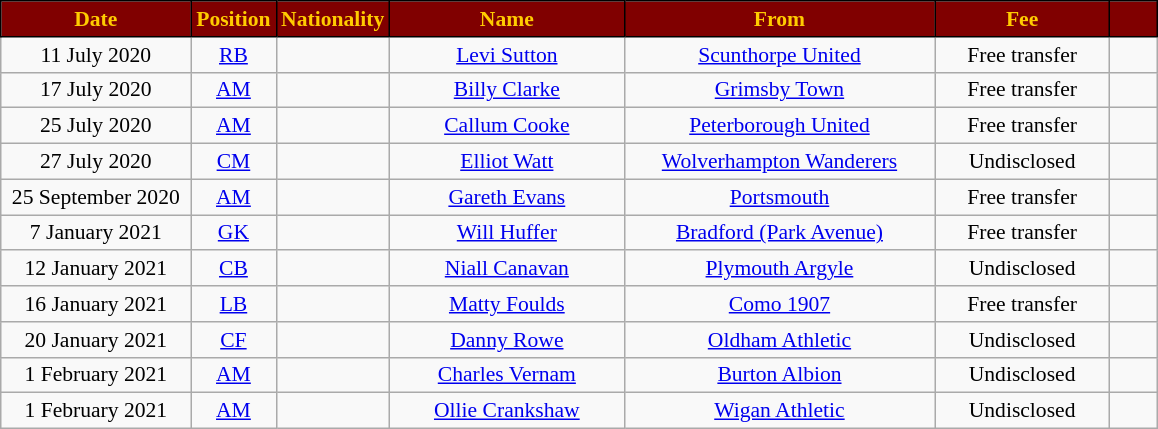<table class="wikitable"  style="text-align:center; font-size:90%; ">
<tr>
<th style="background:#800000; color:#FFCC00; border:1px solid black; width:120px;">Date</th>
<th style="background:#800000; color:#FFCC00; border:1px solid black; width:50px;">Position</th>
<th style="background:#800000; color:#FFCC00; border:1px solid black; width:50px;">Nationality</th>
<th style="background:#800000; color:#FFCC00; border:1px solid black; width:150px;">Name</th>
<th style="background:#800000; color:#FFCC00; border:1px solid black; width:200px;">From</th>
<th style="background:#800000; color:#FFCC00; border:1px solid black; width:110px;">Fee</th>
<th style="background:#800000; color:#FFCC00; border:1px solid black; width:25px;"></th>
</tr>
<tr>
<td>11 July 2020</td>
<td><a href='#'>RB</a></td>
<td></td>
<td><a href='#'>Levi Sutton</a></td>
<td> <a href='#'>Scunthorpe United</a></td>
<td>Free transfer</td>
<td></td>
</tr>
<tr>
<td>17 July 2020</td>
<td><a href='#'>AM</a></td>
<td></td>
<td><a href='#'>Billy Clarke</a></td>
<td> <a href='#'>Grimsby Town</a></td>
<td>Free transfer</td>
<td></td>
</tr>
<tr>
<td>25 July 2020</td>
<td><a href='#'>AM</a></td>
<td></td>
<td><a href='#'>Callum Cooke</a></td>
<td> <a href='#'>Peterborough United</a></td>
<td>Free transfer</td>
<td></td>
</tr>
<tr>
<td>27 July 2020</td>
<td><a href='#'>CM</a></td>
<td></td>
<td><a href='#'>Elliot Watt</a></td>
<td> <a href='#'>Wolverhampton Wanderers</a></td>
<td>Undisclosed</td>
<td></td>
</tr>
<tr>
<td>25 September 2020</td>
<td><a href='#'>AM</a></td>
<td></td>
<td><a href='#'>Gareth Evans</a></td>
<td> <a href='#'>Portsmouth</a></td>
<td>Free transfer</td>
<td></td>
</tr>
<tr>
<td>7 January 2021</td>
<td><a href='#'>GK</a></td>
<td></td>
<td><a href='#'>Will Huffer</a></td>
<td> <a href='#'>Bradford (Park Avenue)</a></td>
<td>Free transfer</td>
<td></td>
</tr>
<tr>
<td>12 January 2021</td>
<td><a href='#'>CB</a></td>
<td></td>
<td><a href='#'>Niall Canavan</a></td>
<td> <a href='#'>Plymouth Argyle</a></td>
<td>Undisclosed</td>
<td></td>
</tr>
<tr>
<td>16 January 2021</td>
<td><a href='#'>LB</a></td>
<td></td>
<td><a href='#'>Matty Foulds</a></td>
<td> <a href='#'>Como 1907</a></td>
<td>Free transfer</td>
<td></td>
</tr>
<tr>
<td>20 January 2021</td>
<td><a href='#'>CF</a></td>
<td></td>
<td><a href='#'>Danny Rowe</a></td>
<td> <a href='#'>Oldham Athletic</a></td>
<td>Undisclosed</td>
<td></td>
</tr>
<tr>
<td>1 February 2021</td>
<td><a href='#'>AM</a></td>
<td></td>
<td><a href='#'>Charles Vernam</a></td>
<td> <a href='#'>Burton Albion</a></td>
<td>Undisclosed</td>
<td></td>
</tr>
<tr>
<td>1 February 2021</td>
<td><a href='#'>AM</a></td>
<td></td>
<td><a href='#'>Ollie Crankshaw</a></td>
<td> <a href='#'>Wigan Athletic</a></td>
<td>Undisclosed</td>
<td></td>
</tr>
</table>
